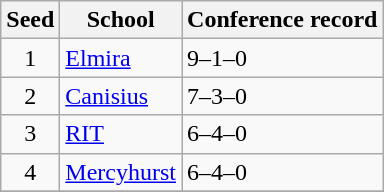<table class="wikitable">
<tr>
<th>Seed</th>
<th>School</th>
<th>Conference record</th>
</tr>
<tr>
<td align=center>1</td>
<td><a href='#'>Elmira</a></td>
<td>9–1–0</td>
</tr>
<tr>
<td align=center>2</td>
<td><a href='#'>Canisius</a></td>
<td>7–3–0</td>
</tr>
<tr>
<td align=center>3</td>
<td><a href='#'>RIT</a></td>
<td>6–4–0</td>
</tr>
<tr>
<td align=center>4</td>
<td><a href='#'>Mercyhurst</a></td>
<td>6–4–0</td>
</tr>
<tr>
</tr>
</table>
